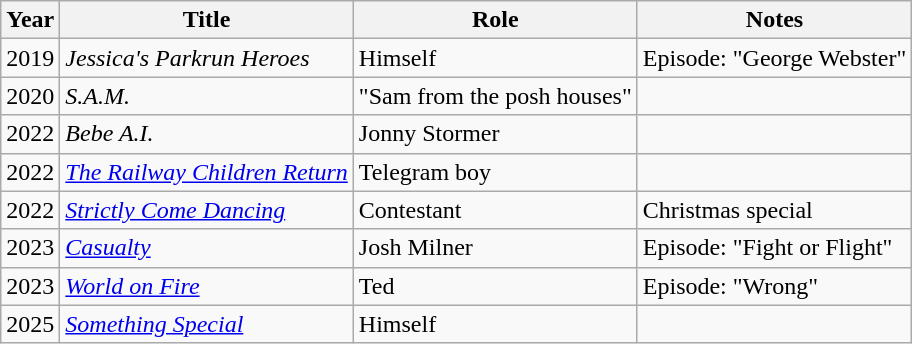<table class="wikitable sortable plainrowheaders">
<tr>
<th scope="col">Year</th>
<th scope="col">Title</th>
<th scope="col">Role</th>
<th scope="col" class="unsortable">Notes</th>
</tr>
<tr>
<td>2019</td>
<td><em>Jessica's Parkrun Heroes</em></td>
<td>Himself</td>
<td>Episode: "George Webster"</td>
</tr>
<tr>
<td>2020</td>
<td><em>S.A.M.</em></td>
<td>"Sam from the posh houses"</td>
<td></td>
</tr>
<tr>
<td>2022</td>
<td><em>Bebe A.I.</em></td>
<td>Jonny Stormer</td>
<td></td>
</tr>
<tr>
<td>2022</td>
<td><em><a href='#'>The Railway Children Return</a></em></td>
<td>Telegram boy</td>
<td></td>
</tr>
<tr>
<td>2022</td>
<td><em><a href='#'>Strictly Come Dancing</a></em></td>
<td>Contestant</td>
<td>Christmas special</td>
</tr>
<tr>
<td>2023</td>
<td><em><a href='#'>Casualty</a></em></td>
<td>Josh Milner</td>
<td>Episode: "Fight or Flight"</td>
</tr>
<tr>
<td>2023</td>
<td><em><a href='#'>World on Fire</a></em></td>
<td>Ted</td>
<td>Episode: "Wrong"</td>
</tr>
<tr>
<td>2025</td>
<td><em><a href='#'>Something Special</a></em></td>
<td>Himself</td>
<td></td>
</tr>
</table>
